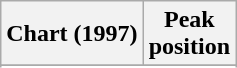<table class="wikitable sortable plainrowheaders">
<tr>
<th>Chart (1997)</th>
<th>Peak<br>position</th>
</tr>
<tr>
</tr>
<tr>
</tr>
<tr>
</tr>
<tr>
</tr>
<tr>
</tr>
<tr>
</tr>
<tr>
</tr>
<tr>
</tr>
<tr>
</tr>
</table>
